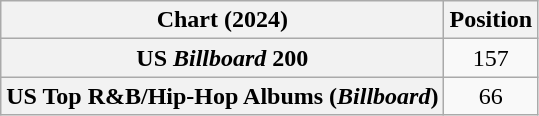<table class="wikitable sortable plainrowheaders" style="text-align:center">
<tr>
<th scope="col">Chart (2024)</th>
<th scope="col">Position</th>
</tr>
<tr>
<th scope="row">US <em>Billboard</em> 200</th>
<td>157</td>
</tr>
<tr>
<th scope="row">US Top R&B/Hip-Hop Albums (<em>Billboard</em>)</th>
<td>66</td>
</tr>
</table>
